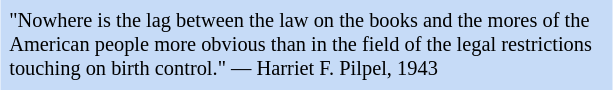<table class="toccolours" style="float: right; margin-left: 1em; margin-right: 2em; font-size: 85%; background:#c6dbf7; color:black; width:30em; max-width: 40%;" cellspacing="5">
<tr>
<td style="text-align: left;">"Nowhere is the lag between the law on the books and the mores of the American people more obvious than in the field of the legal restrictions touching on birth control." — Harriet F. Pilpel, 1943</td>
</tr>
</table>
